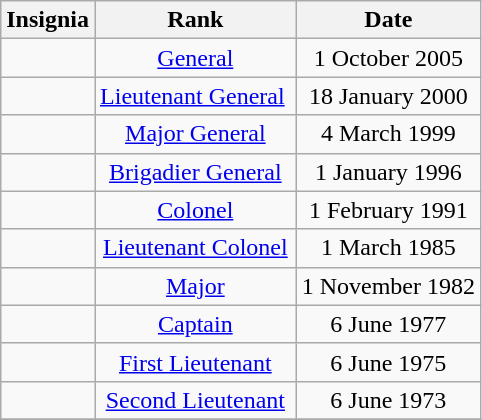<table class="wikitable">
<tr>
<th>Insignia</th>
<th>Rank</th>
<th>Date</th>
</tr>
<tr style="text-align:center;">
<td></td>
<td><a href='#'>General</a></td>
<td>1 October 2005</td>
</tr>
<tr style="text-align:center;">
<td></td>
<td><a href='#'>Lieutenant General</a> </td>
<td>18 January 2000</td>
</tr>
<tr style="text-align:center;">
<td></td>
<td><a href='#'>Major General</a></td>
<td>4 March 1999</td>
</tr>
<tr style="text-align:center;">
<td></td>
<td><a href='#'>Brigadier General</a></td>
<td>1 January 1996</td>
</tr>
<tr style="text-align:center;">
<td></td>
<td><a href='#'>Colonel</a></td>
<td>1 February 1991</td>
</tr>
<tr style="text-align:center;">
<td></td>
<td><a href='#'>Lieutenant Colonel</a></td>
<td>1 March 1985</td>
</tr>
<tr style="text-align:center;">
<td></td>
<td><a href='#'>Major</a></td>
<td>1 November 1982</td>
</tr>
<tr style="text-align:center;">
<td></td>
<td><a href='#'>Captain</a></td>
<td>6 June 1977</td>
</tr>
<tr style="text-align:center;">
<td></td>
<td><a href='#'>First Lieutenant</a></td>
<td>6 June 1975</td>
</tr>
<tr style="text-align:center;">
<td></td>
<td><a href='#'>Second Lieutenant</a></td>
<td>6 June 1973</td>
</tr>
<tr>
</tr>
</table>
